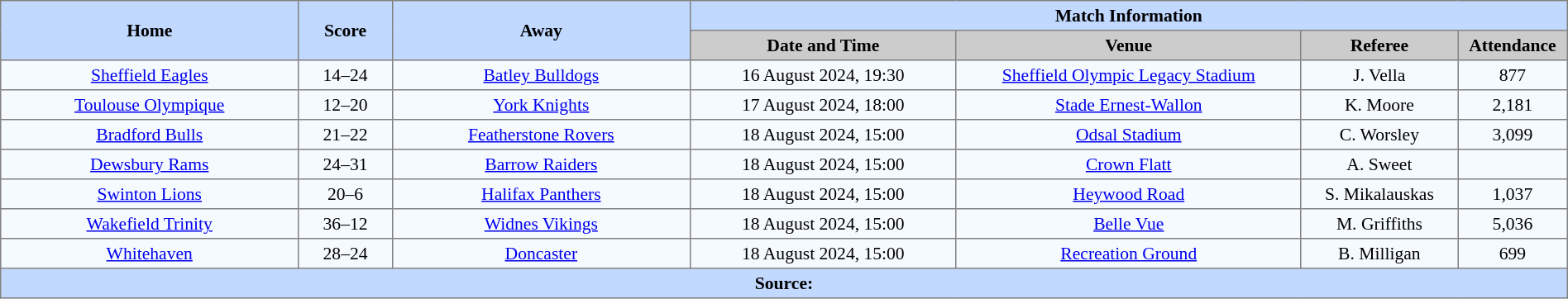<table border=1 style="border-collapse:collapse; font-size:90%; text-align:center;" cellpadding=3 cellspacing=0 width=100%>
<tr bgcolor=#C1D8FF>
<th scope="col" rowspan=2 width=19%>Home</th>
<th scope="col" rowspan=2 width=6%>Score</th>
<th scope="col" rowspan=2 width=19%>Away</th>
<th colspan=6>Match Information</th>
</tr>
<tr bgcolor=#CCCCCC>
<th scope="col" width=17%>Date and Time</th>
<th scope="col" width=22%>Venue</th>
<th scope="col" width=10%>Referee</th>
<th scope="col" width=7%>Attendance</th>
</tr>
<tr bgcolor=#F5FAFF>
<td> <a href='#'>Sheffield Eagles</a></td>
<td>14–24</td>
<td> <a href='#'>Batley Bulldogs</a></td>
<td>16 August 2024, 19:30</td>
<td><a href='#'>Sheffield Olympic Legacy Stadium</a></td>
<td>J. Vella</td>
<td>877</td>
</tr>
<tr bgcolor=#F5FAFF>
<td> <a href='#'>Toulouse Olympique</a></td>
<td>12–20</td>
<td> <a href='#'>York Knights</a></td>
<td>17 August 2024, 18:00</td>
<td><a href='#'>Stade Ernest-Wallon</a></td>
<td>K. Moore</td>
<td>2,181</td>
</tr>
<tr bgcolor=#F5FAFF>
<td> <a href='#'>Bradford Bulls</a></td>
<td>21–22</td>
<td> <a href='#'>Featherstone Rovers</a></td>
<td>18 August 2024, 15:00</td>
<td><a href='#'>Odsal Stadium</a></td>
<td>C. Worsley</td>
<td>3,099</td>
</tr>
<tr bgcolor=#F5FAFF>
<td> <a href='#'>Dewsbury Rams</a></td>
<td>24–31</td>
<td> <a href='#'>Barrow Raiders</a></td>
<td>18 August 2024, 15:00</td>
<td><a href='#'>Crown Flatt</a></td>
<td>A. Sweet</td>
<td></td>
</tr>
<tr bgcolor=#F5FAFF>
<td> <a href='#'>Swinton Lions</a></td>
<td>20–6</td>
<td> <a href='#'>Halifax Panthers</a></td>
<td>18 August 2024, 15:00</td>
<td><a href='#'>Heywood Road</a></td>
<td>S. Mikalauskas</td>
<td>1,037</td>
</tr>
<tr bgcolor=#F5FAFF>
<td> <a href='#'>Wakefield Trinity</a></td>
<td>36–12</td>
<td> <a href='#'>Widnes Vikings</a></td>
<td>18 August 2024, 15:00</td>
<td><a href='#'>Belle Vue</a></td>
<td>M. Griffiths</td>
<td>5,036</td>
</tr>
<tr bgcolor=#F5FAFF>
<td> <a href='#'>Whitehaven</a></td>
<td>28–24</td>
<td> <a href='#'>Doncaster</a></td>
<td>18 August 2024, 15:00</td>
<td><a href='#'>Recreation Ground</a></td>
<td>B. Milligan</td>
<td>699</td>
</tr>
<tr style="background:#c1d8ff;">
<th colspan=7>Source:</th>
</tr>
</table>
